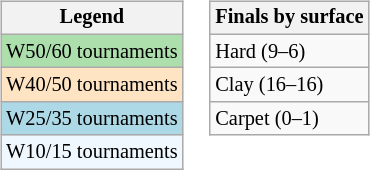<table>
<tr valign=top>
<td><br><table class=wikitable style="font-size:85%;">
<tr>
<th>Legend</th>
</tr>
<tr style="background:#addfad;">
<td>W50/60 tournaments</td>
</tr>
<tr style="background:#ffe4c4;">
<td>W40/50 tournaments</td>
</tr>
<tr style="background:lightblue;">
<td>W25/35 tournaments</td>
</tr>
<tr style="background:#f0f8ff;">
<td>W10/15 tournaments</td>
</tr>
</table>
</td>
<td><br><table class=wikitable style="font-size:85%;">
<tr>
<th>Finals by surface</th>
</tr>
<tr>
<td>Hard (9–6)</td>
</tr>
<tr>
<td>Clay (16–16)</td>
</tr>
<tr>
<td>Carpet (0–1)</td>
</tr>
</table>
</td>
</tr>
</table>
